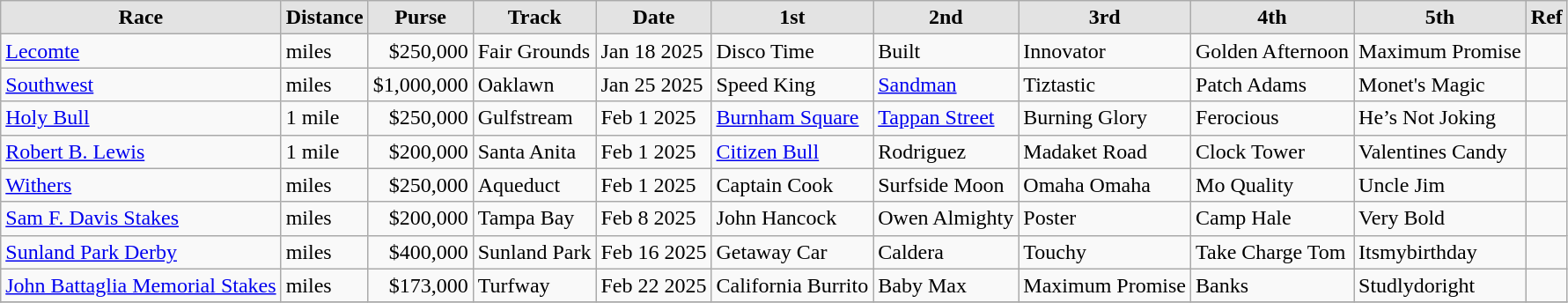<table class="wikitable">
<tr>
<th style="background: #e3e3e3;">Race</th>
<th style="background: #e3e3e3;">Distance</th>
<th style="background: #e3e3e3;">Purse</th>
<th style="background: #e3e3e3;">Track</th>
<th style="background: #e3e3e3;">Date</th>
<th style="background: #e3e3e3;">1st</th>
<th style="background: #e3e3e3;">2nd</th>
<th style="background: #e3e3e3;">3rd</th>
<th style="background: #e3e3e3;">4th</th>
<th style="background: #e3e3e3;">5th</th>
<th style="background: #e3e3e3;">Ref</th>
</tr>
<tr>
<td><a href='#'>Lecomte</a></td>
<td> miles</td>
<td align=right>$250,000</td>
<td>Fair Grounds</td>
<td>Jan 18 2025</td>
<td>Disco Time</td>
<td>Built</td>
<td>Innovator</td>
<td>Golden Afternoon</td>
<td>Maximum Promise</td>
<td></td>
</tr>
<tr>
<td><a href='#'>Southwest</a></td>
<td> miles</td>
<td align=right>$1,000,000</td>
<td>Oaklawn</td>
<td>Jan 25 2025</td>
<td>Speed King</td>
<td><a href='#'>Sandman</a></td>
<td>Tiztastic</td>
<td>Patch Adams</td>
<td>Monet's Magic</td>
<td></td>
</tr>
<tr>
<td><a href='#'>Holy Bull</a></td>
<td>1 mile</td>
<td align=right>$250,000</td>
<td>Gulfstream</td>
<td>Feb 1 2025</td>
<td><a href='#'>Burnham Square</a></td>
<td><a href='#'>Tappan Street</a></td>
<td>Burning Glory</td>
<td>Ferocious</td>
<td>He’s Not Joking</td>
<td></td>
</tr>
<tr>
<td><a href='#'>Robert B. Lewis</a></td>
<td>1 mile</td>
<td align=right>$200,000</td>
<td>Santa Anita</td>
<td>Feb 1 2025</td>
<td><a href='#'>Citizen Bull</a></td>
<td>Rodriguez</td>
<td>Madaket Road</td>
<td>Clock Tower</td>
<td>Valentines Candy</td>
<td></td>
</tr>
<tr>
<td><a href='#'>Withers</a></td>
<td> miles</td>
<td align=right>$250,000</td>
<td>Aqueduct</td>
<td>Feb 1 2025</td>
<td>Captain Cook</td>
<td>Surfside Moon</td>
<td>Omaha Omaha</td>
<td>Mo Quality</td>
<td>Uncle Jim</td>
<td></td>
</tr>
<tr>
<td><a href='#'>Sam F. Davis Stakes</a></td>
<td> miles</td>
<td align=right>$200,000</td>
<td>Tampa Bay</td>
<td>Feb 8 2025</td>
<td>John Hancock</td>
<td>Owen Almighty</td>
<td>Poster</td>
<td>Camp Hale</td>
<td>Very Bold</td>
<td></td>
</tr>
<tr>
<td><a href='#'>Sunland Park Derby</a></td>
<td> miles</td>
<td align=right>$400,000</td>
<td>Sunland Park</td>
<td>Feb 16 2025</td>
<td>Getaway Car</td>
<td>Caldera</td>
<td>Touchy</td>
<td>Take Charge Tom</td>
<td>Itsmybirthday</td>
<td></td>
</tr>
<tr>
<td><a href='#'>John Battaglia Memorial Stakes</a></td>
<td> miles</td>
<td align=right>$173,000</td>
<td>Turfway</td>
<td>Feb 22 2025</td>
<td>California Burrito</td>
<td>Baby Max</td>
<td>Maximum Promise</td>
<td>Banks</td>
<td>Studlydoright</td>
<td></td>
</tr>
<tr>
</tr>
</table>
